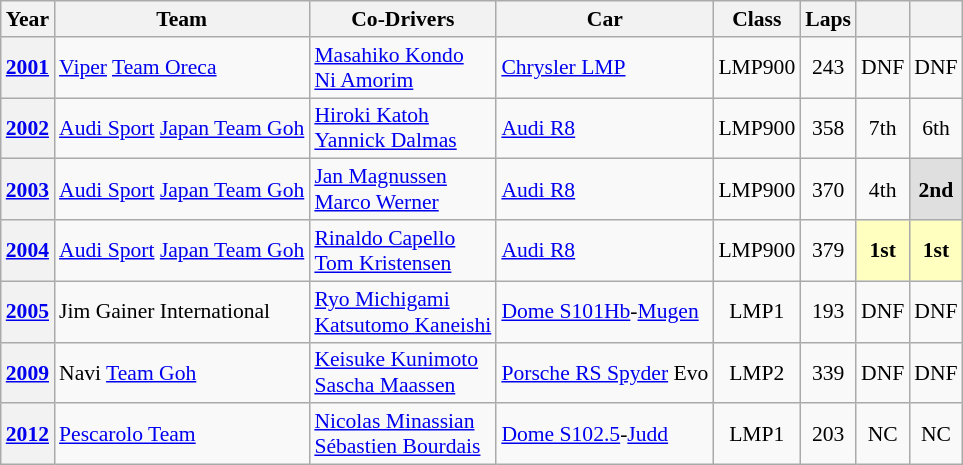<table class="wikitable" style="text-align:center; font-size:90%">
<tr>
<th>Year</th>
<th>Team</th>
<th>Co-Drivers</th>
<th>Car</th>
<th>Class</th>
<th>Laps</th>
<th></th>
<th></th>
</tr>
<tr>
<th><a href='#'>2001</a></th>
<td align="left"> <a href='#'>Viper</a> <a href='#'>Team Oreca</a></td>
<td align="left"> <a href='#'>Masahiko Kondo</a><br> <a href='#'>Ni Amorim</a></td>
<td align="left"><a href='#'>Chrysler LMP</a></td>
<td>LMP900</td>
<td>243</td>
<td>DNF</td>
<td>DNF</td>
</tr>
<tr>
<th><a href='#'>2002</a></th>
<td align="left"> <a href='#'>Audi Sport</a> <a href='#'>Japan Team Goh</a></td>
<td align="left"> <a href='#'>Hiroki Katoh</a><br> <a href='#'>Yannick Dalmas</a></td>
<td align="left"><a href='#'>Audi R8</a></td>
<td>LMP900</td>
<td>358</td>
<td>7th</td>
<td>6th</td>
</tr>
<tr>
<th><a href='#'>2003</a></th>
<td align="left"> <a href='#'>Audi Sport</a> <a href='#'>Japan Team Goh</a></td>
<td align="left"> <a href='#'>Jan Magnussen</a><br> <a href='#'>Marco Werner</a></td>
<td align="left"><a href='#'>Audi R8</a></td>
<td>LMP900</td>
<td>370</td>
<td>4th</td>
<td style="background:#DFDFDF;"><strong>2nd</strong></td>
</tr>
<tr>
<th><a href='#'>2004</a></th>
<td align="left"> <a href='#'>Audi Sport</a> <a href='#'>Japan Team Goh</a></td>
<td align="left"> <a href='#'>Rinaldo Capello</a><br> <a href='#'>Tom Kristensen</a></td>
<td align="left"><a href='#'>Audi R8</a></td>
<td>LMP900</td>
<td>379</td>
<td style="background:#FFFFBF;"><strong>1st</strong></td>
<td style="background:#FFFFBF;"><strong>1st</strong></td>
</tr>
<tr>
<th><a href='#'>2005</a></th>
<td align="left"> Jim Gainer International</td>
<td align="left"> <a href='#'>Ryo Michigami</a><br> <a href='#'>Katsutomo Kaneishi</a></td>
<td align="left"><a href='#'>Dome S101Hb</a>-<a href='#'>Mugen</a></td>
<td>LMP1</td>
<td>193</td>
<td>DNF</td>
<td>DNF</td>
</tr>
<tr>
<th><a href='#'>2009</a></th>
<td align="left"> Navi <a href='#'>Team Goh</a></td>
<td align="left"> <a href='#'>Keisuke Kunimoto</a><br> <a href='#'>Sascha Maassen</a></td>
<td align="left"><a href='#'>Porsche RS Spyder</a> Evo</td>
<td>LMP2</td>
<td>339</td>
<td>DNF</td>
<td>DNF</td>
</tr>
<tr>
<th><a href='#'>2012</a></th>
<td align="left"> <a href='#'>Pescarolo Team</a></td>
<td align="left"> <a href='#'>Nicolas Minassian</a><br> <a href='#'>Sébastien Bourdais</a></td>
<td align="left"><a href='#'>Dome S102.5</a>-<a href='#'>Judd</a></td>
<td>LMP1</td>
<td>203</td>
<td>NC</td>
<td>NC</td>
</tr>
</table>
